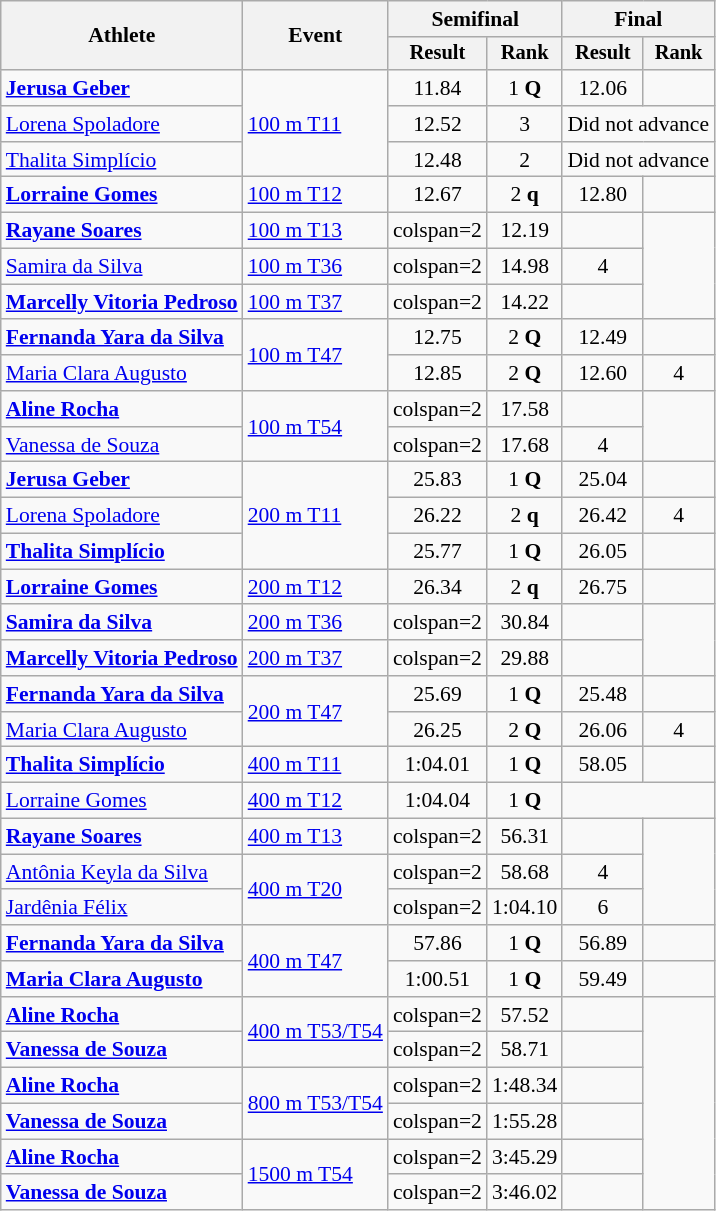<table class="wikitable" style="font-size:90%">
<tr>
<th rowspan="2">Athlete</th>
<th rowspan="2">Event</th>
<th colspan="2">Semifinal</th>
<th colspan="2">Final</th>
</tr>
<tr style="font-size:95%">
<th>Result</th>
<th>Rank</th>
<th>Result</th>
<th>Rank</th>
</tr>
<tr align=center>
<td align=left><strong><a href='#'>Jerusa Geber</a></strong></td>
<td align=left rowspan=3><a href='#'>100 m T11</a></td>
<td>11.84</td>
<td>1 <strong>Q</strong></td>
<td>12.06</td>
<td></td>
</tr>
<tr align=center>
<td align=left><a href='#'>Lorena Spoladore</a></td>
<td>12.52</td>
<td>3</td>
<td colspan=2>Did not advance</td>
</tr>
<tr align=center>
<td align=left><a href='#'>Thalita Simplício</a></td>
<td>12.48</td>
<td>2</td>
<td colspan=2>Did not advance</td>
</tr>
<tr align=center>
<td align=left><strong><a href='#'>Lorraine Gomes</a></strong></td>
<td align=left><a href='#'>100 m T12</a></td>
<td>12.67</td>
<td>2 <strong>q</strong></td>
<td>12.80</td>
<td></td>
</tr>
<tr align=center>
<td align=left><strong><a href='#'>Rayane Soares</a></strong></td>
<td align=left><a href='#'>100 m T13</a></td>
<td>colspan=2 </td>
<td>12.19</td>
<td></td>
</tr>
<tr align=center>
<td align=left><a href='#'>Samira da Silva</a></td>
<td align=left><a href='#'>100 m T36</a></td>
<td>colspan=2 </td>
<td>14.98</td>
<td>4</td>
</tr>
<tr align=center>
<td align=left><strong><a href='#'>Marcelly Vitoria Pedroso</a></strong></td>
<td align=left><a href='#'>100 m T37</a></td>
<td>colspan=2 </td>
<td>14.22</td>
<td></td>
</tr>
<tr align=center>
<td align=left><strong><a href='#'>Fernanda Yara da Silva</a></strong></td>
<td align=left rowspan=2><a href='#'>100 m T47</a></td>
<td>12.75</td>
<td>2 <strong>Q</strong></td>
<td>12.49</td>
<td></td>
</tr>
<tr align=center>
<td align=left><a href='#'>Maria Clara Augusto</a></td>
<td>12.85</td>
<td>2 <strong>Q</strong></td>
<td>12.60</td>
<td>4</td>
</tr>
<tr align=center>
<td align=left><strong><a href='#'>Aline Rocha</a></strong></td>
<td align=left rowspan=2><a href='#'>100 m T54</a></td>
<td>colspan=2 </td>
<td>17.58</td>
<td></td>
</tr>
<tr align=center>
<td align=left><a href='#'>Vanessa de Souza</a></td>
<td>colspan=2 </td>
<td>17.68</td>
<td>4</td>
</tr>
<tr align=center>
<td align=left><strong><a href='#'>Jerusa Geber</a></strong></td>
<td align=left rowspan=3><a href='#'>200 m T11</a></td>
<td>25.83</td>
<td>1 <strong>Q</strong></td>
<td>25.04</td>
<td></td>
</tr>
<tr align=center>
<td align=left><a href='#'>Lorena Spoladore</a></td>
<td>26.22</td>
<td>2 <strong>q</strong></td>
<td>26.42</td>
<td>4</td>
</tr>
<tr align=center>
<td align=left><strong><a href='#'>Thalita Simplício</a></strong></td>
<td>25.77</td>
<td>1 <strong>Q</strong></td>
<td>26.05</td>
<td></td>
</tr>
<tr align=center>
<td align=left><strong><a href='#'>Lorraine Gomes</a></strong></td>
<td align=left><a href='#'>200 m T12</a></td>
<td>26.34</td>
<td>2 <strong>q</strong></td>
<td>26.75</td>
<td></td>
</tr>
<tr align=center>
<td align=left><strong><a href='#'>Samira da Silva</a></strong></td>
<td align=left><a href='#'>200 m T36</a></td>
<td>colspan=2 </td>
<td>30.84</td>
<td></td>
</tr>
<tr align=center>
<td align=left><strong><a href='#'>Marcelly Vitoria Pedroso</a></strong></td>
<td align=left><a href='#'>200 m T37</a></td>
<td>colspan=2 </td>
<td>29.88</td>
<td></td>
</tr>
<tr align=center>
<td align=left><strong><a href='#'>Fernanda Yara da Silva</a></strong></td>
<td align=left rowspan=2><a href='#'>200 m T47</a></td>
<td>25.69</td>
<td>1 <strong>Q</strong></td>
<td>25.48</td>
<td></td>
</tr>
<tr align=center>
<td align=left><a href='#'>Maria Clara Augusto</a></td>
<td>26.25</td>
<td>2 <strong>Q</strong></td>
<td>26.06</td>
<td>4</td>
</tr>
<tr align=center>
<td align=left><strong><a href='#'>Thalita Simplício</a></strong></td>
<td align=left><a href='#'>400 m T11</a></td>
<td>1:04.01</td>
<td>1 <strong>Q</strong></td>
<td>58.05</td>
<td></td>
</tr>
<tr align=center>
<td align=left><a href='#'>Lorraine Gomes</a></td>
<td align=left><a href='#'>400 m T12</a></td>
<td>1:04.04</td>
<td>1 <strong>Q</strong></td>
<td colspan=2></td>
</tr>
<tr align=center>
<td align=left><strong><a href='#'>Rayane Soares</a></strong></td>
<td align=left><a href='#'>400 m T13</a></td>
<td>colspan=2 </td>
<td>56.31</td>
<td></td>
</tr>
<tr align=center>
<td align=left><a href='#'>Antônia Keyla da Silva</a></td>
<td align=left rowspan=2><a href='#'>400 m T20</a></td>
<td>colspan=2 </td>
<td>58.68</td>
<td>4</td>
</tr>
<tr align=center>
<td align=left><a href='#'>Jardênia Félix</a></td>
<td>colspan=2 </td>
<td>1:04.10</td>
<td>6</td>
</tr>
<tr align=center>
<td align=left><strong><a href='#'>Fernanda Yara da Silva</a></strong></td>
<td align=left rowspan=2><a href='#'>400 m T47</a></td>
<td>57.86</td>
<td>1 <strong>Q</strong></td>
<td>56.89</td>
<td></td>
</tr>
<tr align=center>
<td align=left><strong><a href='#'>Maria Clara Augusto</a></strong></td>
<td>1:00.51</td>
<td>1 <strong>Q</strong></td>
<td>59.49</td>
<td></td>
</tr>
<tr align=center>
<td align=left><strong><a href='#'>Aline Rocha</a></strong></td>
<td align=left rowspan=2><a href='#'>400 m T53/T54</a></td>
<td>colspan=2 </td>
<td>57.52</td>
<td></td>
</tr>
<tr align=center>
<td align=left><strong><a href='#'>Vanessa de Souza</a></strong></td>
<td>colspan=2 </td>
<td>58.71</td>
<td></td>
</tr>
<tr align=center>
<td align=left><strong><a href='#'>Aline Rocha</a></strong></td>
<td align=left rowspan=2><a href='#'>800 m T53/T54</a></td>
<td>colspan=2 </td>
<td>1:48.34</td>
<td></td>
</tr>
<tr align=center>
<td align=left><strong><a href='#'>Vanessa de Souza</a></strong></td>
<td>colspan=2 </td>
<td>1:55.28</td>
<td></td>
</tr>
<tr align=center>
<td align=left><strong><a href='#'>Aline Rocha</a></strong></td>
<td align=left rowspan=2><a href='#'>1500 m T54</a></td>
<td>colspan=2 </td>
<td>3:45.29</td>
<td></td>
</tr>
<tr align=center>
<td align=left><strong><a href='#'>Vanessa de Souza</a></strong></td>
<td>colspan=2 </td>
<td>3:46.02</td>
<td></td>
</tr>
</table>
